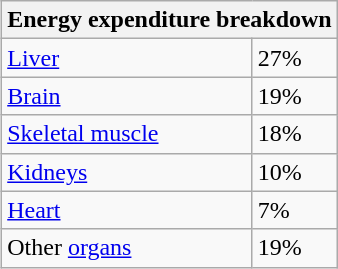<table style="float:right;"  class="wikitable">
<tr>
<th colspan="2">Energy expenditure breakdown</th>
</tr>
<tr>
<td><a href='#'>Liver</a></td>
<td>27%</td>
</tr>
<tr>
<td><a href='#'>Brain</a></td>
<td>19%</td>
</tr>
<tr>
<td><a href='#'>Skeletal muscle</a></td>
<td>18%</td>
</tr>
<tr>
<td><a href='#'>Kidneys</a></td>
<td>10%</td>
</tr>
<tr>
<td><a href='#'>Heart</a></td>
<td>7%</td>
</tr>
<tr>
<td>Other <a href='#'>organs</a></td>
<td>19%</td>
</tr>
</table>
